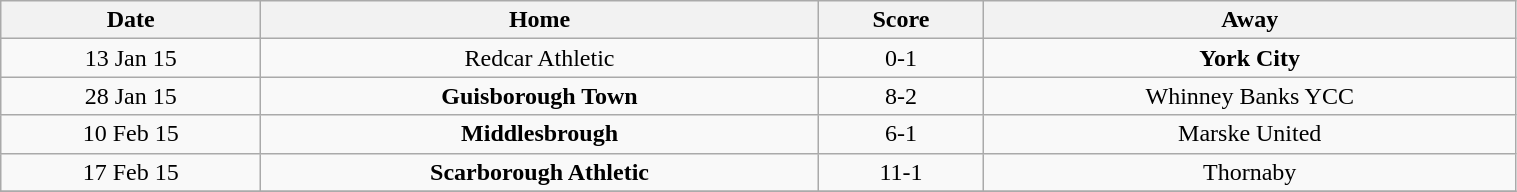<table class="wikitable " style="text-align:center; width:80%;">
<tr>
<th>Date</th>
<th>Home</th>
<th>Score</th>
<th>Away</th>
</tr>
<tr>
<td>13 Jan 15</td>
<td>Redcar Athletic</td>
<td>0-1</td>
<td><strong>York City</strong></td>
</tr>
<tr>
<td>28 Jan 15</td>
<td><strong>Guisborough Town</strong></td>
<td>8-2</td>
<td>Whinney Banks YCC</td>
</tr>
<tr>
<td>10 Feb 15</td>
<td><strong>Middlesbrough</strong></td>
<td>6-1</td>
<td>Marske United</td>
</tr>
<tr>
<td>17 Feb 15</td>
<td><strong>Scarborough Athletic</strong></td>
<td>11-1</td>
<td>Thornaby</td>
</tr>
<tr>
</tr>
</table>
